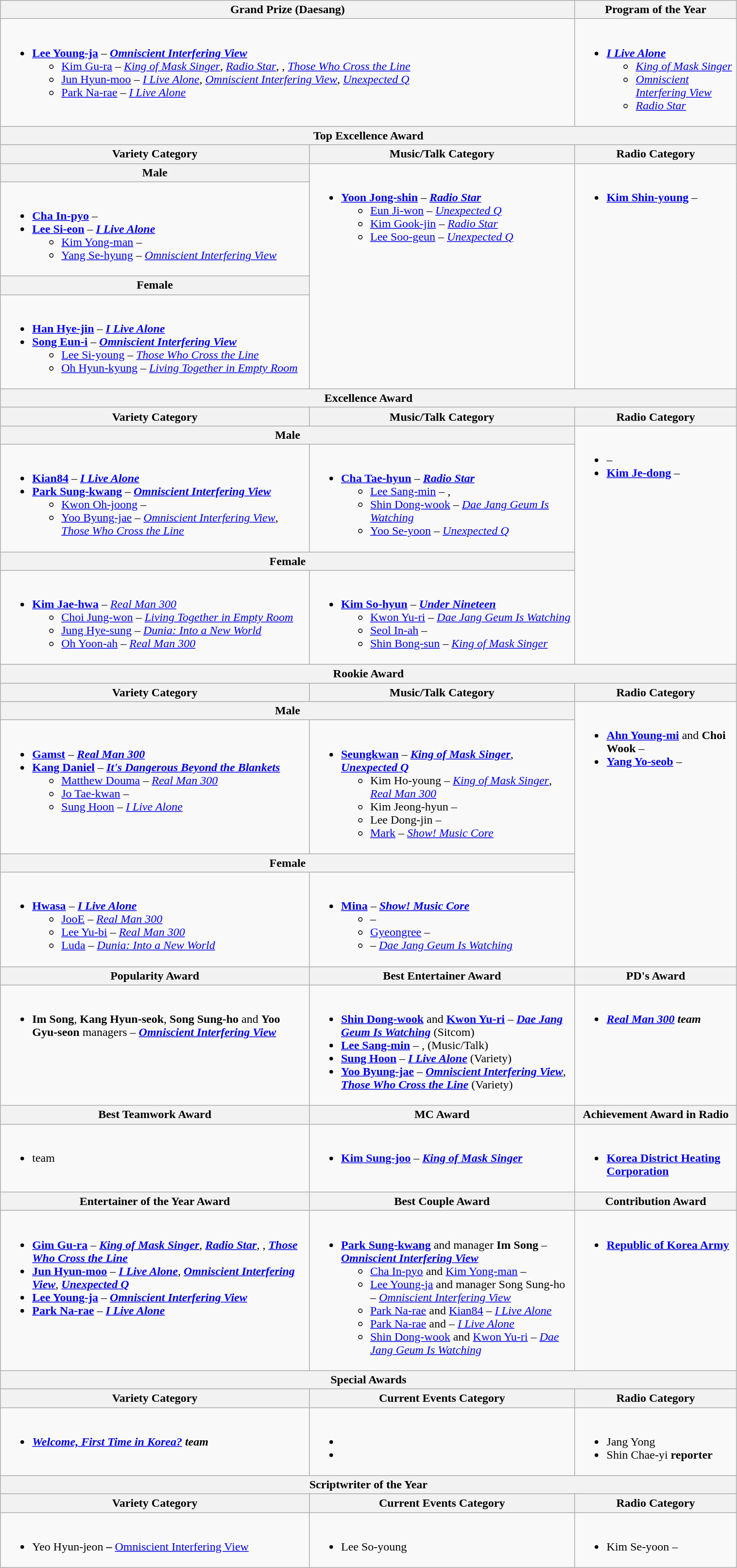<table class="wikitable" style="width:80%;">
<tr>
<th colspan=2>Grand Prize (Daesang)</th>
<th>Program of the Year</th>
</tr>
<tr>
<td valign="top" colspan=2><br><ul><li><strong><a href='#'>Lee Young-ja</a></strong> – <strong><em><a href='#'>Omniscient Interfering View</a></em></strong><ul><li><a href='#'>Kim Gu-ra</a> – <em><a href='#'>King of Mask Singer</a></em>, <em><a href='#'>Radio Star</a></em>, <em></em>, <em><a href='#'>Those Who Cross the Line</a></em></li><li><a href='#'>Jun Hyun-moo</a> – <em><a href='#'>I Live Alone</a></em>, <em><a href='#'>Omniscient Interfering View</a></em>, <em><a href='#'>Unexpected Q</a></em></li><li><a href='#'>Park Na-rae</a> – <em><a href='#'>I Live Alone</a></em></li></ul></li></ul></td>
<td valign="top"><br><ul><li><strong><em><a href='#'>I Live Alone</a></em></strong><ul><li><em><a href='#'>King of Mask Singer</a></em></li><li><em><a href='#'>Omniscient Interfering View</a></em></li><li><em><a href='#'>Radio Star</a></em></li></ul></li></ul></td>
</tr>
<tr>
<th colspan=3>Top Excellence Award</th>
</tr>
<tr>
<th>Variety Category</th>
<th>Music/Talk Category</th>
<th>Radio Category</th>
</tr>
<tr>
<th>Male</th>
<td rowspan=4 valign="top"><br><ul><li><strong><a href='#'>Yoon Jong-shin</a></strong> – <strong><em><a href='#'>Radio Star</a></em></strong><ul><li><a href='#'>Eun Ji-won</a> – <em><a href='#'>Unexpected Q</a></em></li><li><a href='#'>Kim Gook-jin</a> – <em><a href='#'>Radio Star</a></em></li><li><a href='#'>Lee Soo-geun</a> – <em><a href='#'>Unexpected Q</a></em></li></ul></li></ul></td>
<td rowspan=4 valign="top"><br><ul><li><strong><a href='#'>Kim Shin-young</a></strong> – <strong><em></em></strong></li></ul></td>
</tr>
<tr>
<td valign="top"><br><ul><li><strong><a href='#'>Cha In-pyo</a></strong> – <strong><em></em></strong></li><li><strong><a href='#'>Lee Si-eon</a></strong> – <strong><em><a href='#'>I Live Alone</a></em></strong><ul><li><a href='#'>Kim Yong-man</a> – <em></em></li><li><a href='#'>Yang Se-hyung</a> – <em><a href='#'>Omniscient Interfering View</a></em></li></ul></li></ul></td>
</tr>
<tr>
<th>Female</th>
</tr>
<tr>
<td valign="top"><br><ul><li><strong><a href='#'>Han Hye-jin</a></strong> – <strong><em><a href='#'>I Live Alone</a></em></strong></li><li><strong><a href='#'>Song Eun-i</a></strong> – <strong><em><a href='#'>Omniscient Interfering View</a></em></strong><ul><li><a href='#'>Lee Si-young</a> – <em><a href='#'>Those Who Cross the Line</a></em></li><li><a href='#'>Oh Hyun-kyung</a> – <em><a href='#'>Living Together in Empty Room</a></em></li></ul></li></ul></td>
</tr>
<tr>
<th colspan=3>Excellence Award</th>
</tr>
<tr>
<th>Variety Category</th>
<th>Music/Talk Category</th>
<th>Radio Category</th>
</tr>
<tr>
<th colspan=2>Male</th>
<td rowspan="4" valign="top"><br><ul><li><strong></strong> – <strong><em></em></strong></li><li><strong><a href='#'>Kim Je-dong</a></strong> – <strong><em></em></strong></li></ul></td>
</tr>
<tr>
<td valign="top"><br><ul><li><strong><a href='#'>Kian84</a></strong> – <strong><em><a href='#'>I Live Alone</a></em></strong></li><li><strong><a href='#'>Park Sung-kwang</a></strong> – <strong><em><a href='#'>Omniscient Interfering View</a></em></strong><ul><li><a href='#'>Kwon Oh-joong</a> – <em></em></li><li><a href='#'>Yoo Byung-jae</a> – <em><a href='#'>Omniscient Interfering View</a></em>, <em><a href='#'>Those Who Cross the Line</a></em></li></ul></li></ul></td>
<td valign="top"><br><ul><li><strong><a href='#'>Cha Tae-hyun</a></strong> – <strong><em><a href='#'>Radio Star</a></em></strong><ul><li><a href='#'>Lee Sang-min</a> – <em></em>, <em></em></li><li><a href='#'>Shin Dong-wook</a> – <em><a href='#'>Dae Jang Geum Is Watching</a></em></li><li><a href='#'>Yoo Se-yoon</a> – <em><a href='#'>Unexpected Q</a></em></li></ul></li></ul></td>
</tr>
<tr>
<th colspan=2>Female</th>
</tr>
<tr>
<td valign="top"><br><ul><li><strong><a href='#'>Kim Jae-hwa</a></strong> – <em><a href='#'>Real Man 300</a></em><ul><li><a href='#'>Choi Jung-won</a> – <em><a href='#'>Living Together in Empty Room</a></em></li><li><a href='#'>Jung Hye-sung</a> – <em><a href='#'>Dunia: Into a New World</a></em></li><li><a href='#'>Oh Yoon-ah</a> – <em><a href='#'>Real Man 300</a></em></li></ul></li></ul></td>
<td valign="top"><br><ul><li><strong><a href='#'>Kim So-hyun</a></strong> – <strong><em><a href='#'>Under Nineteen</a></em></strong><ul><li><a href='#'>Kwon Yu-ri</a> – <em><a href='#'>Dae Jang Geum Is Watching</a></em></li><li><a href='#'>Seol In-ah</a> – <em></em></li><li><a href='#'>Shin Bong-sun</a> – <em><a href='#'>King of Mask Singer</a></em></li></ul></li></ul></td>
</tr>
<tr>
<th colspan=3>Rookie Award</th>
</tr>
<tr>
<th>Variety Category</th>
<th>Music/Talk Category</th>
<th>Radio Category</th>
</tr>
<tr>
<th colspan=2>Male</th>
<td rowspan="4" valign="top"><br><ul><li><strong><a href='#'>Ahn Young-mi</a></strong> and <strong>Choi Wook</strong> – <strong><em></em></strong></li><li><strong><a href='#'>Yang Yo-seob</a></strong> – <strong><em></em></strong></li></ul></td>
</tr>
<tr>
<td valign="top"><br><ul><li><strong><a href='#'>Gamst</a></strong> – <strong><em><a href='#'>Real Man 300</a></em></strong></li><li><strong><a href='#'>Kang Daniel</a></strong> – <strong><em><a href='#'>It's Dangerous Beyond the Blankets</a></em></strong><ul><li><a href='#'>Matthew Douma</a> – <em><a href='#'>Real Man 300</a></em></li><li><a href='#'>Jo Tae-kwan</a> – <em></em></li><li><a href='#'>Sung Hoon</a> – <em><a href='#'>I Live Alone</a></em></li></ul></li></ul></td>
<td valign="top"><br><ul><li><strong><a href='#'>Seungkwan</a></strong> – <strong><em><a href='#'>King of Mask Singer</a></em></strong>, <strong><em><a href='#'>Unexpected Q</a></em></strong><ul><li>Kim Ho-young – <em><a href='#'>King of Mask Singer</a></em>, <em><a href='#'>Real Man 300</a></em></li><li>Kim Jeong-hyun – <em></em></li><li>Lee Dong-jin – <em></em></li><li><a href='#'>Mark</a> – <em><a href='#'>Show! Music Core</a></em></li></ul></li></ul></td>
</tr>
<tr>
<th colspan=2>Female</th>
</tr>
<tr>
<td valign="top"><br><ul><li><strong><a href='#'>Hwasa</a></strong> – <strong><em><a href='#'>I Live Alone</a></em></strong><ul><li><a href='#'>JooE</a> – <em><a href='#'>Real Man 300</a></em></li><li><a href='#'>Lee Yu-bi</a> – <em><a href='#'>Real Man 300</a></em></li><li><a href='#'>Luda</a> – <em><a href='#'>Dunia: Into a New World</a></em></li></ul></li></ul></td>
<td valign="top"><br><ul><li><strong><a href='#'>Mina</a></strong> – <strong><em><a href='#'>Show! Music Core</a></em></strong><ul><li> – <em></em></li><li><a href='#'>Gyeongree</a> – <em></em></li><li> – <em><a href='#'>Dae Jang Geum Is Watching</a></em></li></ul></li></ul></td>
</tr>
<tr>
<th>Popularity Award</th>
<th>Best Entertainer Award</th>
<th>PD's Award</th>
</tr>
<tr>
<td valign="top"><br><ul><li><strong>Im Song</strong>, <strong>Kang Hyun-seok</strong>, <strong>Song Sung-ho</strong> and <strong>Yoo Gyu-seon</strong> managers – <strong><em><a href='#'>Omniscient Interfering View</a></em></strong></li></ul></td>
<td valign="top"><br><ul><li><strong><a href='#'>Shin Dong-wook</a></strong> and <strong><a href='#'>Kwon Yu-ri</a></strong> – <strong><em><a href='#'>Dae Jang Geum Is Watching</a></em></strong> (Sitcom)</li><li><strong><a href='#'>Lee Sang-min</a></strong> – <strong><em></em></strong>, <strong><em></em></strong> (Music/Talk)</li><li><strong><a href='#'>Sung Hoon</a></strong> – <strong><em><a href='#'>I Live Alone</a></em></strong> (Variety)</li><li><strong><a href='#'>Yoo Byung-jae</a></strong> – <strong><em><a href='#'>Omniscient Interfering View</a></em></strong>, <strong><em><a href='#'>Those Who Cross the Line</a></em></strong> (Variety)</li></ul></td>
<td valign="top"><br><ul><li><strong><em><a href='#'>Real Man 300</a><em> team<strong></li></ul></td>
</tr>
<tr>
<th>Best Teamwork Award</th>
<th>MC Award</th>
<th>Achievement Award in Radio</th>
</tr>
<tr>
<td valign="top"><br><ul><li></em></strong></em> team</strong></li></ul></td>
<td valign="top"><br><ul><li><strong><a href='#'>Kim Sung-joo</a></strong> – <strong><em><a href='#'>King of Mask Singer</a></em></strong></li></ul></td>
<td valign="top"><br><ul><li><strong><a href='#'>Korea District Heating Corporation</a></strong></li></ul></td>
</tr>
<tr>
<th>Entertainer of the Year Award</th>
<th>Best Couple Award</th>
<th>Contribution Award</th>
</tr>
<tr>
<td valign="top"><br><ul><li><strong><a href='#'>Gim Gu-ra</a></strong> – <strong><em><a href='#'>King of Mask Singer</a></em></strong>, <strong><em><a href='#'>Radio Star</a></em></strong>, <strong><em></em></strong>, <strong><em><a href='#'>Those Who Cross the Line</a></em></strong></li><li><strong><a href='#'>Jun Hyun-moo</a></strong> – <strong><em><a href='#'>I Live Alone</a></em></strong>, <strong><em><a href='#'>Omniscient Interfering View</a></em></strong>, <strong><em><a href='#'>Unexpected Q</a></em></strong></li><li><strong><a href='#'>Lee Young-ja</a></strong> – <strong><em><a href='#'>Omniscient Interfering View</a></em></strong></li><li><strong><a href='#'>Park Na-rae</a></strong> – <strong><em><a href='#'>I Live Alone</a></em></strong></li></ul></td>
<td valign="top"><br><ul><li><strong><a href='#'>Park Sung-kwang</a></strong> and manager <strong>Im Song</strong> – <strong><em><a href='#'>Omniscient Interfering View</a></em></strong><ul><li><a href='#'>Cha In-pyo</a> and <a href='#'>Kim Yong-man</a> – <em></em></li><li><a href='#'>Lee Young-ja</a> and manager Song Sung-ho – <em><a href='#'>Omniscient Interfering View</a></em></li><li><a href='#'>Park Na-rae</a> and <a href='#'>Kian84</a> – <em><a href='#'>I Live Alone</a></em></li><li><a href='#'>Park Na-rae</a> and  – <em><a href='#'>I Live Alone</a></em></li><li><a href='#'>Shin Dong-wook</a> and <a href='#'>Kwon Yu-ri</a> – <em><a href='#'>Dae Jang Geum Is Watching</a></em></li></ul></li></ul></td>
<td valign="top"><br><ul><li><strong><a href='#'>Republic of Korea Army</a></strong></li></ul></td>
</tr>
<tr>
<th colspan=3>Special Awards</th>
</tr>
<tr>
<th>Variety Category</th>
<th>Current Events Category</th>
<th>Radio Category</th>
</tr>
<tr>
<td valign="top"><br><ul><li><strong><em><a href='#'>Welcome, First Time in Korea?</a><em> team<strong></li></ul></td>
<td valign="top"><br><ul><li></strong><strong></li><li></strong><strong></li></ul></td>
<td valign="top"><br><ul><li></strong>Jang Yong<strong></li><li></strong>Shin Chae-yi<strong> reporter</li></ul></td>
</tr>
<tr>
<th colspan=3>Scriptwriter of the Year</th>
</tr>
<tr>
<th>Variety Category</th>
<th>Current Events Category</th>
<th>Radio Category</th>
</tr>
<tr>
<td valign="top"><br><ul><li></strong>Yeo Hyun-jeon<strong> – </em></strong><a href='#'>Omniscient Interfering View</a><strong><em></li></ul></td>
<td valign="top"><br><ul><li></strong>Lee So-young<strong></li></ul></td>
<td valign="top"><br><ul><li></strong>Kim Se-yoon – </em></em></strong></li></ul></td>
</tr>
</table>
